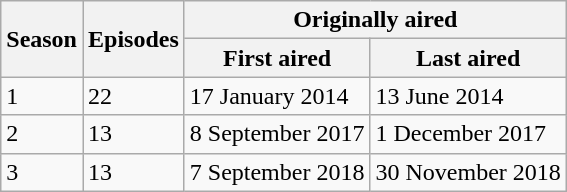<table class="wikitable">
<tr>
<th rowspan="2">Season</th>
<th rowspan="2">Episodes</th>
<th colspan="2">Originally aired</th>
</tr>
<tr>
<th>First aired</th>
<th>Last aired</th>
</tr>
<tr>
<td>1</td>
<td>22</td>
<td>17 January 2014</td>
<td>13 June 2014</td>
</tr>
<tr>
<td>2</td>
<td>13</td>
<td>8 September 2017</td>
<td>1 December 2017</td>
</tr>
<tr>
<td>3</td>
<td>13</td>
<td>7 September 2018</td>
<td>30 November 2018</td>
</tr>
</table>
